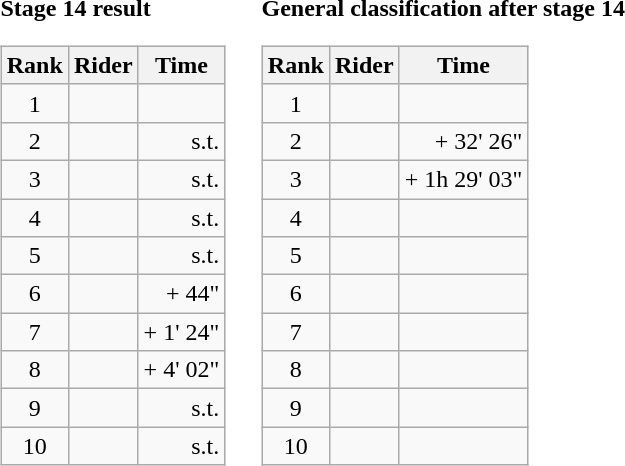<table>
<tr>
<td><strong>Stage 14 result</strong><br><table class="wikitable">
<tr>
<th scope="col">Rank</th>
<th scope="col">Rider</th>
<th scope="col">Time</th>
</tr>
<tr>
<td style="text-align:center;">1</td>
<td></td>
<td style="text-align:right;"></td>
</tr>
<tr>
<td style="text-align:center;">2</td>
<td></td>
<td style="text-align:right;">s.t.</td>
</tr>
<tr>
<td style="text-align:center;">3</td>
<td></td>
<td style="text-align:right;">s.t.</td>
</tr>
<tr>
<td style="text-align:center;">4</td>
<td></td>
<td style="text-align:right;">s.t.</td>
</tr>
<tr>
<td style="text-align:center;">5</td>
<td></td>
<td style="text-align:right;">s.t.</td>
</tr>
<tr>
<td style="text-align:center;">6</td>
<td></td>
<td style="text-align:right;">+ 44"</td>
</tr>
<tr>
<td style="text-align:center;">7</td>
<td></td>
<td style="text-align:right;">+ 1' 24"</td>
</tr>
<tr>
<td style="text-align:center;">8</td>
<td></td>
<td style="text-align:right;">+ 4' 02"</td>
</tr>
<tr>
<td style="text-align:center;">9</td>
<td></td>
<td style="text-align:right;">s.t.</td>
</tr>
<tr>
<td style="text-align:center;">10</td>
<td></td>
<td style="text-align:right;">s.t.</td>
</tr>
</table>
</td>
<td></td>
<td><strong>General classification after stage 14</strong><br><table class="wikitable">
<tr>
<th scope="col">Rank</th>
<th scope="col">Rider</th>
<th scope="col">Time</th>
</tr>
<tr>
<td style="text-align:center;">1</td>
<td></td>
<td style="text-align:right;"></td>
</tr>
<tr>
<td style="text-align:center;">2</td>
<td></td>
<td style="text-align:right;">+ 32' 26"</td>
</tr>
<tr>
<td style="text-align:center;">3</td>
<td></td>
<td style="text-align:right;">+ 1h 29' 03"</td>
</tr>
<tr>
<td style="text-align:center;">4</td>
<td></td>
<td></td>
</tr>
<tr>
<td style="text-align:center;">5</td>
<td></td>
<td></td>
</tr>
<tr>
<td style="text-align:center;">6</td>
<td></td>
<td></td>
</tr>
<tr>
<td style="text-align:center;">7</td>
<td></td>
<td></td>
</tr>
<tr>
<td style="text-align:center;">8</td>
<td></td>
<td></td>
</tr>
<tr>
<td style="text-align:center;">9</td>
<td></td>
<td></td>
</tr>
<tr>
<td style="text-align:center;">10</td>
<td></td>
<td></td>
</tr>
</table>
</td>
</tr>
</table>
